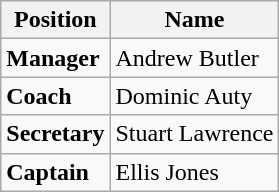<table class="wikitable" style="text-align: left">
<tr>
<th>Position</th>
<th>Name</th>
</tr>
<tr>
<td><strong>Manager</strong></td>
<td>Andrew Butler</td>
</tr>
<tr>
<td><strong>Coach</strong></td>
<td>Dominic Auty</td>
</tr>
<tr>
<td><strong>Secretary</strong></td>
<td>Stuart Lawrence</td>
</tr>
<tr>
<td><strong>Captain</strong></td>
<td>Ellis Jones</td>
</tr>
</table>
